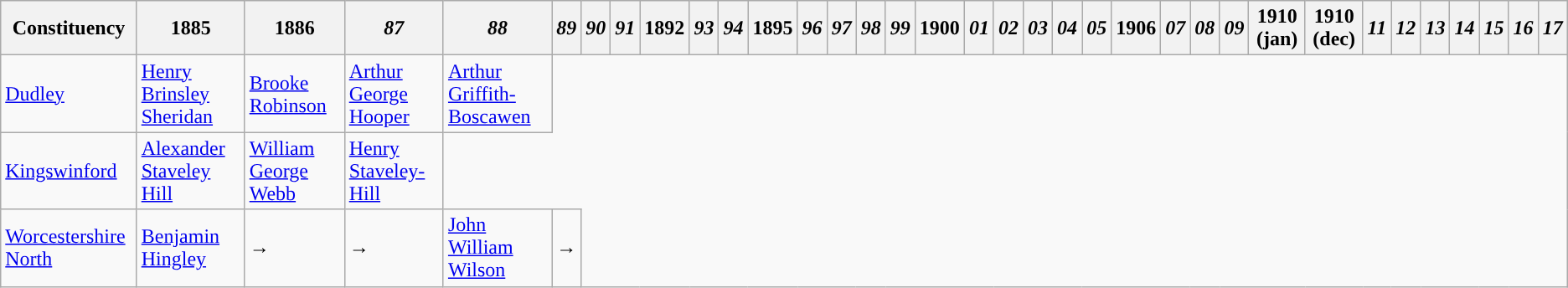<table class="wikitable">
<tr>
<th>Constituency</th>
<th>1885</th>
<th>1886</th>
<th><em>87</em></th>
<th><em>88</em></th>
<th><em>89</em></th>
<th><em>90</em></th>
<th><em>91</em></th>
<th>1892</th>
<th><em>93</em></th>
<th><em>94</em></th>
<th>1895</th>
<th><em>96</em></th>
<th><em>97</em></th>
<th><em>98</em></th>
<th><em>99</em></th>
<th>1900</th>
<th><em>01</em></th>
<th><em>02</em></th>
<th><em>03</em></th>
<th><em>04</em></th>
<th><em>05</em></th>
<th>1906</th>
<th><em>07</em></th>
<th><em>08</em></th>
<th><em>09</em></th>
<th>1910 (jan)</th>
<th>1910 (dec)</th>
<th><em>11</em></th>
<th><em>12</em></th>
<th><em>13</em></th>
<th><em>14</em></th>
<th><em>15</em></th>
<th><em>16</em></th>
<th><em>17</em></th>
</tr>
<tr>
<td><a href='#'>Dudley</a></td>
<td><a href='#'>Henry Brinsley Sheridan</a></td>
<td><a href='#'>Brooke Robinson</a></td>
<td><a href='#'>Arthur George Hooper</a></td>
<td><a href='#'>Arthur Griffith-Boscawen</a></td>
</tr>
<tr>
<td><a href='#'>Kingswinford</a></td>
<td><a href='#'>Alexander Staveley Hill</a></td>
<td><a href='#'>William George Webb</a></td>
<td><a href='#'>Henry Staveley-Hill</a></td>
</tr>
<tr>
<td><a href='#'>Worcestershire North</a></td>
<td><a href='#'>Benjamin Hingley</a></td>
<td>→</td>
<td>→</td>
<td><a href='#'>John William Wilson</a></td>
<td>→</td>
</tr>
</table>
